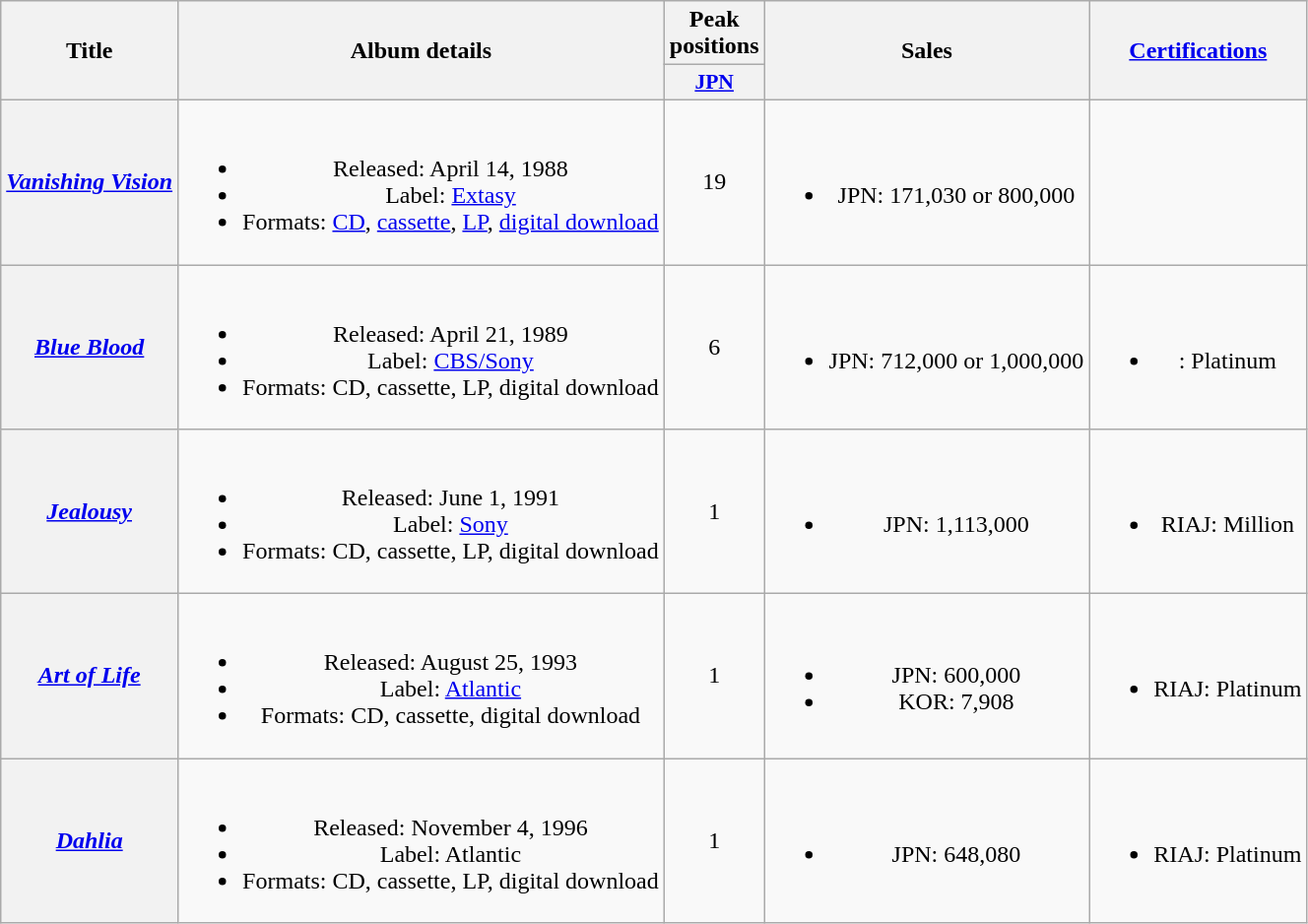<table class="wikitable plainrowheaders" style="text-align:center;">
<tr>
<th rowspan="2" scope="col">Title</th>
<th rowspan="2" scope="col">Album details</th>
<th scope="col">Peak positions</th>
<th rowspan="2" scope="col">Sales</th>
<th rowspan="2" scope="col"><a href='#'>Certifications</a></th>
</tr>
<tr>
<th scope="col" style="width:3em;font-size:90%;"><a href='#'>JPN</a><br></th>
</tr>
<tr>
<th scope="row"><em><a href='#'>Vanishing Vision</a></em></th>
<td><br><ul><li>Released: April 14, 1988</li><li>Label: <a href='#'>Extasy</a></li><li>Formats: <a href='#'>CD</a>, <a href='#'>cassette</a>, <a href='#'>LP</a>, <a href='#'>digital download</a></li></ul></td>
<td>19</td>
<td><br><ul><li>JPN: 171,030 or 800,000</li></ul></td>
<td></td>
</tr>
<tr>
<th scope="row"><em><a href='#'>Blue Blood</a></em></th>
<td><br><ul><li>Released: April 21, 1989</li><li>Label: <a href='#'>CBS/Sony</a></li><li>Formats: CD, cassette, LP, digital download</li></ul></td>
<td align="center">6</td>
<td><br><ul><li>JPN: 712,000 or 1,000,000</li></ul></td>
<td><br><ul><li>: Platinum</li></ul></td>
</tr>
<tr>
<th scope="row"><em><a href='#'>Jealousy</a></em></th>
<td><br><ul><li>Released: June 1, 1991</li><li>Label: <a href='#'>Sony</a></li><li>Formats: CD, cassette, LP, digital download</li></ul></td>
<td align="center">1</td>
<td><br><ul><li>JPN: 1,113,000</li></ul></td>
<td><br><ul><li>RIAJ: Million</li></ul></td>
</tr>
<tr>
<th scope="row"><em><a href='#'>Art of Life</a></em></th>
<td><br><ul><li>Released: August 25, 1993</li><li>Label: <a href='#'>Atlantic</a></li><li>Formats: CD, cassette, digital download</li></ul></td>
<td align="center">1</td>
<td><br><ul><li>JPN: 600,000</li><li>KOR: 7,908</li></ul></td>
<td><br><ul><li>RIAJ: Platinum</li></ul></td>
</tr>
<tr>
<th scope="row"><em><a href='#'>Dahlia</a></em></th>
<td><br><ul><li>Released: November 4, 1996</li><li>Label: Atlantic</li><li>Formats: CD, cassette, LP, digital download</li></ul></td>
<td align="center">1</td>
<td><br><ul><li>JPN: 648,080</li></ul></td>
<td><br><ul><li>RIAJ: Platinum</li></ul></td>
</tr>
</table>
